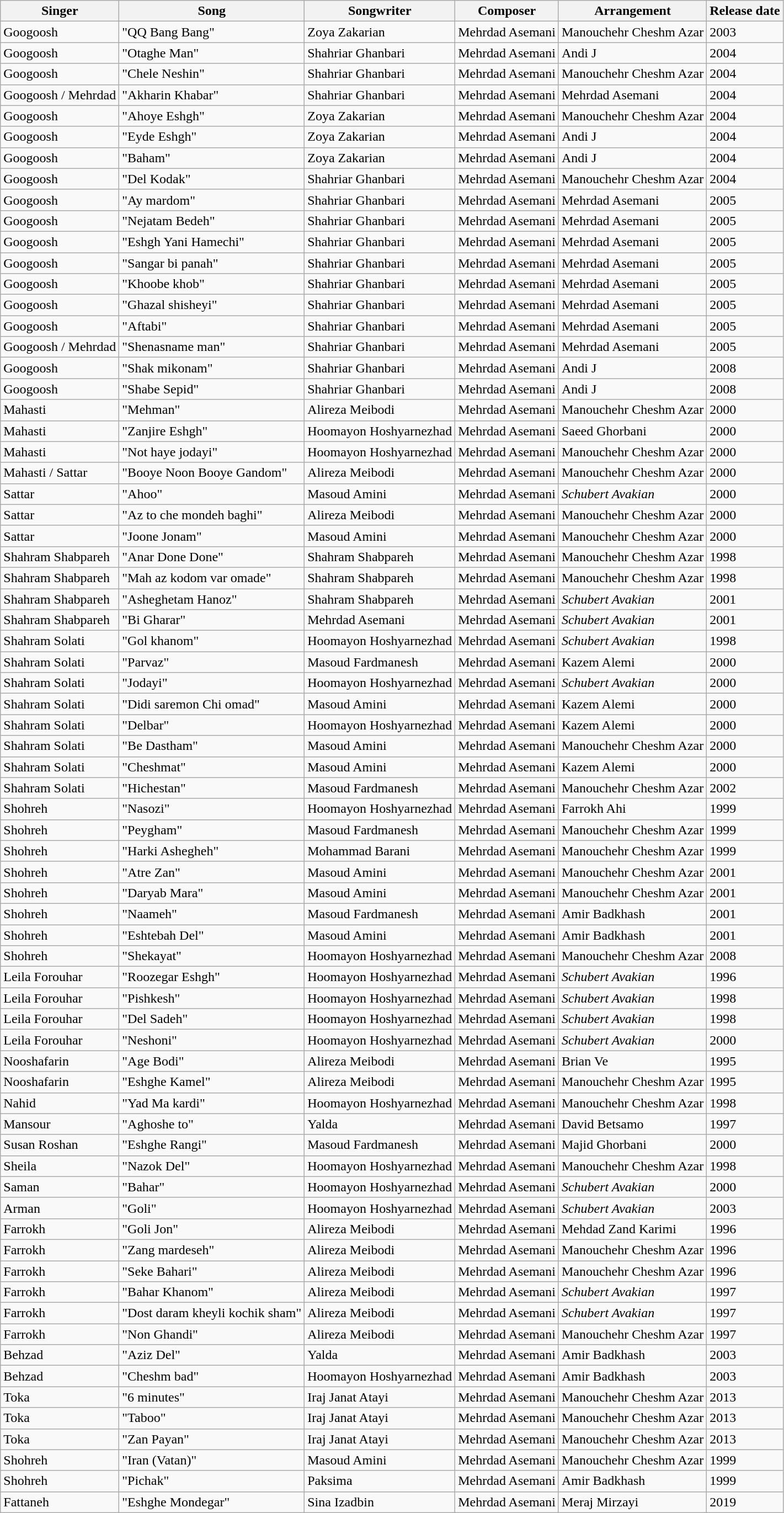<table class="wikitable sortable">
<tr>
<th>Singer</th>
<th>Song</th>
<th>Songwriter</th>
<th>Composer</th>
<th>Arrangement</th>
<th>Release date</th>
</tr>
<tr>
<td>Googoosh</td>
<td>"QQ Bang Bang"</td>
<td>Zoya Zakarian</td>
<td>Mehrdad Asemani</td>
<td>Manouchehr Cheshm Azar</td>
<td>2003</td>
</tr>
<tr>
<td>Googoosh</td>
<td>"Otaghe Man"</td>
<td>Shahriar Ghanbari</td>
<td>Mehrdad Asemani</td>
<td>Andi J</td>
<td>2004</td>
</tr>
<tr>
<td>Googoosh</td>
<td>"Chele Neshin"</td>
<td>Shahriar Ghanbari</td>
<td>Mehrdad Asemani</td>
<td>Manouchehr Cheshm Azar</td>
<td>2004</td>
</tr>
<tr>
<td>Googoosh / Mehrdad</td>
<td>"Akharin Khabar"</td>
<td>Shahriar Ghanbari</td>
<td>Mehrdad Asemani</td>
<td>Mehrdad Asemani</td>
<td>2004</td>
</tr>
<tr>
<td>Googoosh</td>
<td>"Ahoye Eshgh"</td>
<td>Zoya Zakarian</td>
<td>Mehrdad Asemani</td>
<td>Manouchehr Cheshm Azar</td>
<td>2004</td>
</tr>
<tr>
<td>Googoosh</td>
<td>"Eyde Eshgh"</td>
<td>Zoya Zakarian</td>
<td>Mehrdad Asemani</td>
<td>Andi J</td>
<td>2004</td>
</tr>
<tr>
<td>Googoosh</td>
<td>"Baham"</td>
<td>Zoya Zakarian</td>
<td>Mehrdad Asemani</td>
<td>Andi J</td>
<td>2004</td>
</tr>
<tr>
<td>Googoosh</td>
<td>"Del Kodak"</td>
<td>Shahriar Ghanbari</td>
<td>Mehrdad Asemani</td>
<td>Manouchehr Cheshm Azar</td>
<td>2004</td>
</tr>
<tr>
<td>Googoosh</td>
<td>"Ay mardom"</td>
<td>Shahriar Ghanbari</td>
<td>Mehrdad Asemani</td>
<td>Mehrdad Asemani</td>
<td>2005</td>
</tr>
<tr>
<td>Googoosh</td>
<td>"Nejatam Bedeh"</td>
<td>Shahriar Ghanbari</td>
<td>Mehrdad Asemani</td>
<td>Mehrdad Asemani</td>
<td>2005</td>
</tr>
<tr>
<td>Googoosh</td>
<td>"Eshgh Yani Hamechi"</td>
<td>Shahriar Ghanbari</td>
<td>Mehrdad Asemani</td>
<td>Mehrdad Asemani</td>
<td>2005</td>
</tr>
<tr>
<td>Googoosh</td>
<td>"Sangar bi panah"</td>
<td>Shahriar Ghanbari</td>
<td>Mehrdad Asemani</td>
<td>Mehrdad Asemani</td>
<td>2005</td>
</tr>
<tr>
<td>Googoosh</td>
<td>"Khoobe khob"</td>
<td>Shahriar Ghanbari</td>
<td>Mehrdad Asemani</td>
<td>Mehrdad Asemani</td>
<td>2005</td>
</tr>
<tr>
<td>Googoosh</td>
<td>"Ghazal shisheyi"</td>
<td>Shahriar Ghanbari</td>
<td>Mehrdad Asemani</td>
<td>Mehrdad Asemani</td>
<td>2005</td>
</tr>
<tr>
<td>Googoosh</td>
<td>"Aftabi"</td>
<td>Shahriar Ghanbari</td>
<td>Mehrdad Asemani</td>
<td>Mehrdad Asemani</td>
<td>2005</td>
</tr>
<tr>
<td>Googoosh / Mehrdad</td>
<td>"Shenasname man"</td>
<td>Shahriar Ghanbari</td>
<td>Mehrdad Asemani</td>
<td>Mehrdad Asemani</td>
<td>2005</td>
</tr>
<tr>
<td>Googoosh</td>
<td>"Shak mikonam"</td>
<td>Shahriar Ghanbari</td>
<td>Mehrdad Asemani</td>
<td>Andi J</td>
<td>2008</td>
</tr>
<tr>
<td>Googoosh</td>
<td>"Shabe Sepid"</td>
<td>Shahriar Ghanbari</td>
<td>Mehrdad Asemani</td>
<td>Andi J</td>
<td>2008</td>
</tr>
<tr>
<td>Mahasti</td>
<td>"Mehman"</td>
<td>Alireza Meibodi</td>
<td>Mehrdad Asemani</td>
<td>Manouchehr Cheshm Azar</td>
<td>2000</td>
</tr>
<tr>
<td>Mahasti</td>
<td>"Zanjire Eshgh"</td>
<td>Hoomayon Hoshyarnezhad</td>
<td>Mehrdad Asemani</td>
<td>Saeed Ghorbani</td>
<td>2000</td>
</tr>
<tr>
<td>Mahasti</td>
<td>"Not haye jodayi"</td>
<td>Hoomayon Hoshyarnezhad</td>
<td>Mehrdad Asemani</td>
<td>Manouchehr Cheshm Azar</td>
<td>2000</td>
</tr>
<tr>
<td>Mahasti / Sattar</td>
<td>"Booye Noon Booye Gandom"</td>
<td>Alireza Meibodi</td>
<td>Mehrdad Asemani</td>
<td>Manouchehr Cheshm Azar</td>
<td>2000</td>
</tr>
<tr>
<td>Sattar</td>
<td>"Ahoo"</td>
<td>Masoud Amini</td>
<td>Mehrdad Asemani</td>
<td><em>Schubert Avakian</em></td>
<td>2000</td>
</tr>
<tr>
<td>Sattar</td>
<td>"Az to che mondeh baghi"</td>
<td>Alireza Meibodi</td>
<td>Mehrdad Asemani</td>
<td>Manouchehr Cheshm Azar</td>
<td>2000</td>
</tr>
<tr>
<td>Sattar</td>
<td>"Joone Jonam"</td>
<td>Masoud Amini</td>
<td>Mehrdad Asemani</td>
<td>Manouchehr Cheshm Azar</td>
<td>2000</td>
</tr>
<tr>
<td>Shahram Shabpareh</td>
<td>"Anar Done Done"</td>
<td>Shahram Shabpareh</td>
<td>Mehrdad Asemani</td>
<td>Manouchehr Cheshm Azar</td>
<td>1998</td>
</tr>
<tr>
<td>Shahram Shabpareh</td>
<td>"Mah az kodom var omade"</td>
<td>Shahram Shabpareh</td>
<td>Mehrdad Asemani</td>
<td>Manouchehr Cheshm Azar</td>
<td>1998</td>
</tr>
<tr>
<td>Shahram Shabpareh</td>
<td>"Asheghetam Hanoz"</td>
<td>Shahram Shabpareh</td>
<td>Mehrdad Asemani</td>
<td><em>Schubert Avakian</em></td>
<td>2001</td>
</tr>
<tr>
<td>Shahram Shabpareh</td>
<td>"Bi Gharar"</td>
<td>Mehrdad Asemani</td>
<td>Mehrdad Asemani</td>
<td><em>Schubert Avakian</em></td>
<td>2001</td>
</tr>
<tr>
<td>Shahram Solati</td>
<td>"Gol khanom"</td>
<td>Hoomayon Hoshyarnezhad</td>
<td>Mehrdad Asemani</td>
<td><em>Schubert Avakian</em></td>
<td>1998</td>
</tr>
<tr>
<td>Shahram Solati</td>
<td>"Parvaz"</td>
<td>Masoud Fardmanesh</td>
<td>Mehrdad Asemani</td>
<td>Kazem Alemi</td>
<td>2000</td>
</tr>
<tr>
<td>Shahram Solati</td>
<td>"Jodayi"</td>
<td>Hoomayon Hoshyarnezhad</td>
<td>Mehrdad Asemani</td>
<td><em>Schubert Avakian</em></td>
<td>2000</td>
</tr>
<tr>
<td>Shahram Solati</td>
<td>"Didi saremon Chi omad"</td>
<td>Masoud Amini</td>
<td>Mehrdad Asemani</td>
<td>Kazem Alemi</td>
<td>2000</td>
</tr>
<tr>
<td>Shahram Solati</td>
<td>"Delbar"</td>
<td>Hoomayon Hoshyarnezhad</td>
<td>Mehrdad Asemani</td>
<td>Kazem Alemi</td>
<td>2000</td>
</tr>
<tr>
<td>Shahram Solati</td>
<td>"Be Dastham"</td>
<td>Masoud Amini</td>
<td>Mehrdad Asemani</td>
<td>Manouchehr Cheshm Azar</td>
<td>2000</td>
</tr>
<tr>
<td>Shahram Solati</td>
<td>"Cheshmat"</td>
<td>Masoud Amini</td>
<td>Mehrdad Asemani</td>
<td>Kazem Alemi</td>
<td>2000</td>
</tr>
<tr>
<td>Shahram Solati</td>
<td>"Hichestan"</td>
<td>Masoud Fardmanesh</td>
<td>Mehrdad Asemani</td>
<td>Manouchehr Cheshm Azar</td>
<td>2002</td>
</tr>
<tr>
<td>Shohreh</td>
<td>"Nasozi"</td>
<td>Hoomayon Hoshyarnezhad</td>
<td>Mehrdad Asemani</td>
<td>Farrokh Ahi</td>
<td>1999</td>
</tr>
<tr>
<td>Shohreh</td>
<td>"Peygham"</td>
<td>Masoud Fardmanesh</td>
<td>Mehrdad Asemani</td>
<td>Manouchehr Cheshm Azar</td>
<td>1999</td>
</tr>
<tr>
<td>Shohreh</td>
<td>"Harki Ashegheh"</td>
<td>Mohammad Barani</td>
<td>Mehrdad Asemani</td>
<td>Manouchehr Cheshm Azar</td>
<td>1999</td>
</tr>
<tr>
<td>Shohreh</td>
<td>"Atre Zan"</td>
<td>Masoud Amini</td>
<td>Mehrdad Asemani</td>
<td>Manouchehr Cheshm Azar</td>
<td>2001</td>
</tr>
<tr>
<td>Shohreh</td>
<td>"Daryab Mara"</td>
<td>Masoud Amini</td>
<td>Mehrdad Asemani</td>
<td>Manouchehr Cheshm Azar</td>
<td>2001</td>
</tr>
<tr>
<td>Shohreh</td>
<td>"Naameh"</td>
<td>Masoud Fardmanesh</td>
<td>Mehrdad Asemani</td>
<td>Amir Badkhash</td>
<td>2001</td>
</tr>
<tr>
<td>Shohreh</td>
<td>"Eshtebah Del"</td>
<td>Masoud Amini</td>
<td>Mehrdad Asemani</td>
<td>Amir Badkhash</td>
<td>2001</td>
</tr>
<tr>
<td>Shohreh</td>
<td>"Shekayat"</td>
<td>Hoomayon Hoshyarnezhad</td>
<td>Mehrdad Asemani</td>
<td>Manouchehr Cheshm Azar</td>
<td>2008</td>
</tr>
<tr>
<td>Leila Forouhar</td>
<td>"Roozegar Eshgh"</td>
<td>Hoomayon Hoshyarnezhad</td>
<td>Mehrdad Asemani</td>
<td><em>Schubert Avakian</em></td>
<td>1996</td>
</tr>
<tr>
<td>Leila Forouhar</td>
<td>"Pishkesh"</td>
<td>Hoomayon Hoshyarnezhad</td>
<td>Mehrdad Asemani</td>
<td><em>Schubert Avakian</em></td>
<td>1998</td>
</tr>
<tr>
<td>Leila Forouhar</td>
<td>"Del Sadeh"</td>
<td>Hoomayon Hoshyarnezhad</td>
<td>Mehrdad Asemani</td>
<td><em>Schubert Avakian</em></td>
<td>1998</td>
</tr>
<tr>
<td>Leila Forouhar</td>
<td>"Neshoni"</td>
<td>Hoomayon Hoshyarnezhad</td>
<td>Mehrdad Asemani</td>
<td><em>Schubert Avakian</em></td>
<td>2000</td>
</tr>
<tr>
<td>Nooshafarin</td>
<td>"Age Bodi"</td>
<td>Alireza Meibodi</td>
<td>Mehrdad Asemani</td>
<td>Brian Ve</td>
<td>1995</td>
</tr>
<tr>
<td>Nooshafarin</td>
<td>"Eshghe Kamel"</td>
<td>Alireza Meibodi</td>
<td>Mehrdad Asemani</td>
<td>Manouchehr Cheshm Azar</td>
<td>1995</td>
</tr>
<tr>
<td>Nahid</td>
<td>"Yad Ma kardi"</td>
<td>Hoomayon Hoshyarnezhad</td>
<td>Mehrdad Asemani</td>
<td>Manouchehr Cheshm Azar</td>
<td>1998</td>
</tr>
<tr>
<td>Mansour</td>
<td>"Aghoshe to"</td>
<td>Yalda</td>
<td>Mehrdad Asemani</td>
<td>David Betsamo</td>
<td>1997</td>
</tr>
<tr>
<td>Susan Roshan</td>
<td>"Eshghe Rangi"</td>
<td>Masoud Fardmanesh</td>
<td>Mehrdad Asemani</td>
<td>Majid Ghorbani</td>
<td>2000</td>
</tr>
<tr>
<td>Sheila</td>
<td>"Nazok Del"</td>
<td>Hoomayon Hoshyarnezhad</td>
<td>Mehrdad Asemani</td>
<td>Manouchehr Cheshm Azar</td>
<td>1998</td>
</tr>
<tr>
<td>Saman</td>
<td>"Bahar"</td>
<td>Hoomayon Hoshyarnezhad</td>
<td>Mehrdad Asemani</td>
<td><em>Schubert Avakian</em></td>
<td>2000</td>
</tr>
<tr>
<td>Arman</td>
<td>"Goli"</td>
<td>Hoomayon Hoshyarnezhad</td>
<td>Mehrdad Asemani</td>
<td><em>Schubert Avakian</em></td>
<td>2003</td>
</tr>
<tr>
<td>Farrokh</td>
<td>"Goli Jon"</td>
<td>Alireza Meibodi</td>
<td>Mehrdad Asemani</td>
<td>Mehdad Zand Karimi</td>
<td>1996</td>
</tr>
<tr>
<td>Farrokh</td>
<td>"Zang mardeseh"</td>
<td>Alireza Meibodi</td>
<td>Mehrdad Asemani</td>
<td>Manouchehr Cheshm Azar</td>
<td>1996</td>
</tr>
<tr>
<td>Farrokh</td>
<td>"Seke Bahari"</td>
<td>Alireza Meibodi</td>
<td>Mehrdad Asemani</td>
<td>Manouchehr Cheshm Azar</td>
<td>1996</td>
</tr>
<tr>
<td>Farrokh</td>
<td>"Bahar Khanom"</td>
<td>Alireza Meibodi</td>
<td>Mehrdad Asemani</td>
<td><em>Schubert Avakian</em></td>
<td>1997</td>
</tr>
<tr>
<td>Farrokh</td>
<td>"Dost daram kheyli kochik sham"</td>
<td>Alireza Meibodi</td>
<td>Mehrdad Asemani</td>
<td><em>Schubert Avakian</em></td>
<td>1997</td>
</tr>
<tr>
<td>Farrokh</td>
<td>"Non Ghandi"</td>
<td>Alireza Meibodi</td>
<td>Mehrdad Asemani</td>
<td>Manouchehr Cheshm Azar</td>
<td>1997</td>
</tr>
<tr>
<td>Behzad</td>
<td>"Aziz Del"</td>
<td>Yalda</td>
<td>Mehrdad Asemani</td>
<td>Amir Badkhash</td>
<td>2003</td>
</tr>
<tr>
<td>Behzad</td>
<td>"Cheshm bad"</td>
<td>Hoomayon Hoshyarnezhad</td>
<td>Mehrdad Asemani</td>
<td>Amir Badkhash</td>
<td>2003</td>
</tr>
<tr>
<td>Toka</td>
<td>"6 minutes"</td>
<td>Iraj Janat Atayi</td>
<td>Mehrdad Asemani</td>
<td>Manouchehr Cheshm Azar</td>
<td>2013</td>
</tr>
<tr>
<td>Toka</td>
<td>"Taboo"</td>
<td>Iraj Janat Atayi</td>
<td>Mehrdad Asemani</td>
<td>Manouchehr Cheshm Azar</td>
<td>2013</td>
</tr>
<tr>
<td>Toka</td>
<td>"Zan Payan"</td>
<td>Iraj Janat Atayi</td>
<td>Mehrdad Asemani</td>
<td>Manouchehr Cheshm Azar</td>
<td>2013</td>
</tr>
<tr>
<td>Shohreh</td>
<td>"Iran (Vatan)"</td>
<td>Masoud Amini</td>
<td>Mehrdad Asemani</td>
<td>Manouchehr Cheshm Azar</td>
<td>1999</td>
</tr>
<tr>
<td>Shohreh</td>
<td>"Pichak"</td>
<td>Paksima</td>
<td>Mehrdad Asemani</td>
<td>Amir Badkhash</td>
<td>1999</td>
</tr>
<tr>
<td>Fattaneh</td>
<td>"Eshghe Mondegar"</td>
<td>Sina Izadbin</td>
<td>Mehrdad Asemani</td>
<td>Meraj Mirzayi</td>
<td>2019</td>
</tr>
</table>
